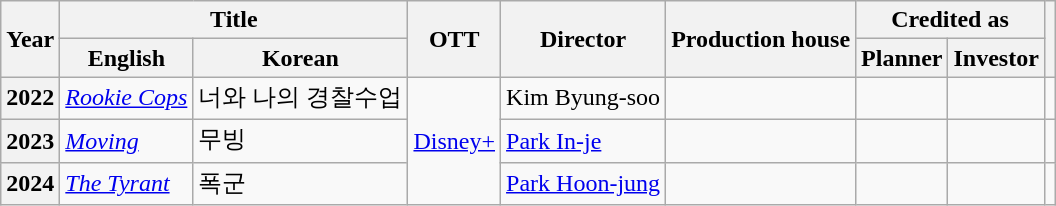<table class="wikitable plainrowheaders">
<tr>
<th rowspan="2">Year</th>
<th colspan="2">Title</th>
<th rowspan="2">OTT</th>
<th rowspan="2">Director</th>
<th rowspan="2">Production house</th>
<th colspan="2">Credited as</th>
<th rowspan="2" class="unsortable"></th>
</tr>
<tr>
<th>English</th>
<th>Korean</th>
<th>Planner</th>
<th>Investor</th>
</tr>
<tr>
<th scope="row">2022</th>
<td><em><a href='#'>Rookie Cops</a></em></td>
<td>너와 나의 경찰수업</td>
<td rowspan="3"><a href='#'>Disney+</a></td>
<td>Kim Byung-soo</td>
<td></td>
<td></td>
<td></td>
<td></td>
</tr>
<tr>
<th scope="row">2023</th>
<td><em><a href='#'>Moving</a></em></td>
<td>무빙</td>
<td><a href='#'>Park In-je</a></td>
<td></td>
<td></td>
<td></td>
<td></td>
</tr>
<tr>
<th scope="row">2024</th>
<td><em><a href='#'>The Tyrant</a></em></td>
<td>폭군</td>
<td><a href='#'>Park Hoon-jung</a></td>
<td></td>
<td></td>
<td></td>
<td></td>
</tr>
</table>
